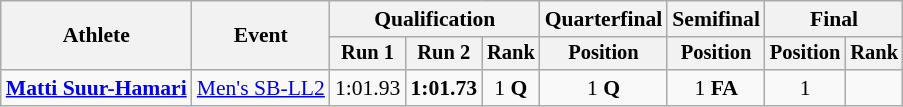<table class="wikitable" style="font-size:90%">
<tr>
<th rowspan="2">Athlete</th>
<th rowspan="2">Event</th>
<th colspan="3">Qualification</th>
<th>Quarterfinal</th>
<th>Semifinal</th>
<th colspan="2">Final</th>
</tr>
<tr style=font-size:95%>
<th>Run 1</th>
<th>Run 2</th>
<th>Rank</th>
<th>Position</th>
<th>Position</th>
<th>Position</th>
<th>Rank</th>
</tr>
<tr align=center>
<td align=left><strong><a href='#'>Matti Suur-Hamari</a></strong></td>
<td align=left><a href='#'>Men's SB-LL2</a></td>
<td>1:01.93</td>
<td><strong>1:01.73</strong></td>
<td>1 <strong>Q</strong></td>
<td>1 <strong>Q</strong></td>
<td>1 <strong>FA</strong></td>
<td>1</td>
<td></td>
</tr>
</table>
